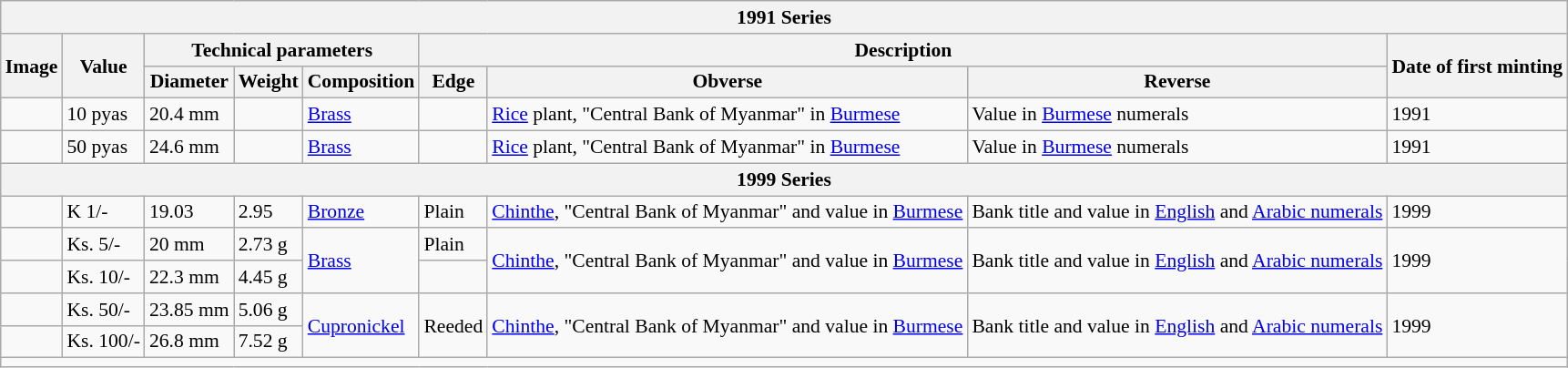<table class="wikitable" style="font-size: 90%">
<tr>
<th colspan="9">1991 Series</th>
</tr>
<tr>
<th rowspan="2">Image</th>
<th rowspan="2">Value</th>
<th colspan="3">Technical parameters</th>
<th colspan="3">Description</th>
<th rowspan="2">Date of first minting</th>
</tr>
<tr>
<th>Diameter</th>
<th>Weight</th>
<th>Composition</th>
<th>Edge</th>
<th>Obverse</th>
<th>Reverse</th>
</tr>
<tr>
<td align="centre"></td>
<td>10 pyas</td>
<td>20.4 mm</td>
<td></td>
<td><a href='#'>Brass</a></td>
<td></td>
<td><a href='#'>Rice</a> plant, "Central Bank of Myanmar" in <a href='#'>Burmese</a></td>
<td>Value in <a href='#'>Burmese</a> numerals</td>
<td>1991</td>
</tr>
<tr>
<td align="centre"></td>
<td>50 pyas</td>
<td>24.6 mm</td>
<td></td>
<td><a href='#'>Brass</a></td>
<td></td>
<td><a href='#'>Rice</a> plant, "Central Bank of Myanmar" in <a href='#'>Burmese</a></td>
<td>Value in <a href='#'>Burmese</a> numerals</td>
<td>1991</td>
</tr>
<tr>
<th colspan="9">1999 Series</th>
</tr>
<tr>
<td align="centre"></td>
<td>K 1/-</td>
<td>19.03</td>
<td>2.95</td>
<td><a href='#'>Bronze</a></td>
<td>Plain</td>
<td><a href='#'>Chinthe</a>, "Central Bank of Myanmar" and value in <a href='#'>Burmese</a></td>
<td>Bank title and value in <a href='#'>English</a> and <a href='#'>Arabic numerals</a></td>
<td>1999</td>
</tr>
<tr>
<td align="centre"></td>
<td>Ks. 5/-</td>
<td>20 mm</td>
<td>2.73 g</td>
<td rowspan="2"><a href='#'>Brass</a></td>
<td>Plain</td>
<td rowspan="2"><a href='#'>Chinthe</a>, "Central Bank of Myanmar" and value in <a href='#'>Burmese</a></td>
<td rowspan="2">Bank title and value in <a href='#'>English</a> and <a href='#'>Arabic numerals</a></td>
<td rowspan="2">1999</td>
</tr>
<tr>
<td align="centre"></td>
<td>Ks. 10/-</td>
<td>22.3 mm</td>
<td>4.45 g</td>
<td></td>
</tr>
<tr>
<td align="centre"></td>
<td>Ks. 50/-</td>
<td>23.85 mm</td>
<td>5.06 g</td>
<td rowspan="2"><a href='#'>Cupronickel</a></td>
<td rowspan="2">Reeded</td>
<td rowspan="2"><a href='#'>Chinthe</a>, "Central Bank of Myanmar" and value in <a href='#'>Burmese</a></td>
<td rowspan="2">Bank title and value in <a href='#'>English</a> and <a href='#'>Arabic numerals</a></td>
<td rowspan="2">1999</td>
</tr>
<tr>
<td align="centre"></td>
<td>Ks. 100/-</td>
<td>26.8 mm</td>
<td>7.52 g</td>
</tr>
<tr>
<td colspan="9"></td>
</tr>
</table>
